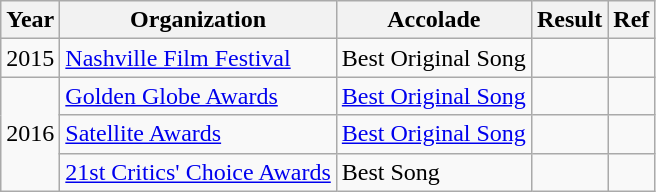<table class="wikitable">
<tr>
<th>Year</th>
<th>Organization</th>
<th>Accolade</th>
<th>Result</th>
<th>Ref</th>
</tr>
<tr>
<td>2015</td>
<td><a href='#'>Nashville Film Festival</a></td>
<td>Best Original Song</td>
<td></td>
<td style="text-align:center;"></td>
</tr>
<tr>
<td rowspan="3">2016</td>
<td><a href='#'>Golden Globe Awards</a></td>
<td><a href='#'>Best Original Song</a></td>
<td></td>
<td style="text-align:center;"></td>
</tr>
<tr>
<td><a href='#'>Satellite Awards</a></td>
<td><a href='#'>Best Original Song</a></td>
<td></td>
<td style="text-align:center;"></td>
</tr>
<tr>
<td><a href='#'>21st Critics' Choice Awards</a></td>
<td>Best Song</td>
<td></td>
<td style="text-align:center;"></td>
</tr>
</table>
